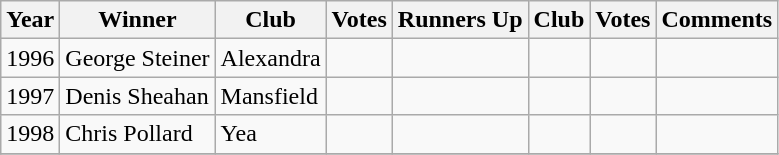<table class="wikitable sortable">
<tr>
<th>Year</th>
<th><span><strong>Winner</strong></span></th>
<th>Club</th>
<th>Votes</th>
<th>Runners Up</th>
<th>Club</th>
<th>Votes</th>
<th>Comments</th>
</tr>
<tr>
<td>1996</td>
<td>George Steiner</td>
<td>Alexandra</td>
<td></td>
<td></td>
<td></td>
<td></td>
<td></td>
</tr>
<tr>
<td>1997</td>
<td>Denis Sheahan</td>
<td>Mansfield</td>
<td></td>
<td></td>
<td></td>
<td></td>
<td></td>
</tr>
<tr>
<td>1998</td>
<td>Chris Pollard</td>
<td>Yea</td>
<td></td>
<td></td>
<td></td>
<td></td>
<td></td>
</tr>
<tr>
</tr>
</table>
